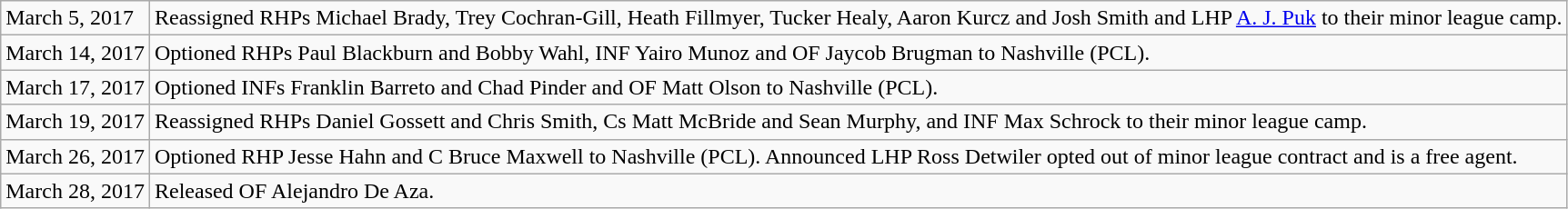<table class="wikitable">
<tr>
<td>March 5, 2017</td>
<td>Reassigned RHPs Michael Brady, Trey Cochran-Gill, Heath Fillmyer, Tucker Healy, Aaron Kurcz and Josh Smith and LHP <a href='#'>A. J. Puk</a> to their minor league camp.</td>
</tr>
<tr>
<td>March 14, 2017</td>
<td>Optioned RHPs Paul Blackburn and Bobby Wahl, INF Yairo Munoz and OF Jaycob Brugman to Nashville (PCL).</td>
</tr>
<tr>
<td>March 17, 2017</td>
<td>Optioned INFs Franklin Barreto and Chad Pinder and OF Matt Olson to Nashville (PCL).</td>
</tr>
<tr>
<td>March 19, 2017</td>
<td>Reassigned RHPs Daniel Gossett and Chris Smith, Cs Matt McBride and Sean Murphy, and INF Max Schrock to their minor league camp.</td>
</tr>
<tr>
<td>March 26, 2017</td>
<td>Optioned RHP Jesse Hahn and C Bruce Maxwell to Nashville (PCL). Announced LHP Ross Detwiler opted out of minor league contract and is a free agent.</td>
</tr>
<tr>
<td>March 28, 2017</td>
<td>Released OF Alejandro De Aza.</td>
</tr>
</table>
